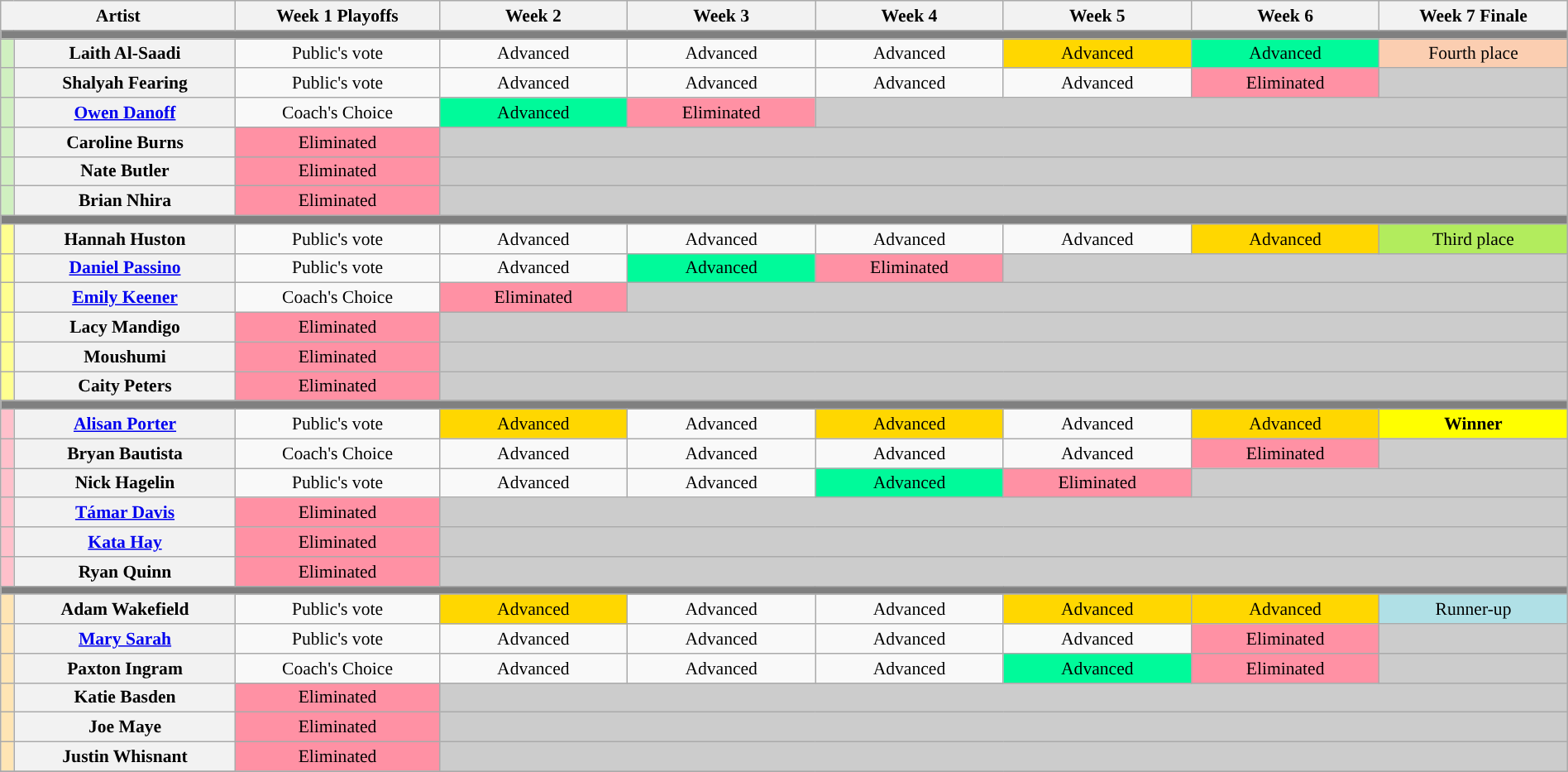<table class="wikitable"  style="font-size:90%; text-align:center; width:100%;">
<tr>
<th colspan="2" width="15%;">Artist</th>
<th style="width:13%;">Week 1 Playoffs</th>
<th style="width:12%;">Week 2</th>
<th style="width:12%;">Week 3</th>
<th style="width:12%;">Week 4</th>
<th style="width:12%;">Week 5</th>
<th style="width:12%;">Week 6</th>
<th style="width:20%;">Week 7 Finale</th>
</tr>
<tr>
<th colspan="9" style="background:gray;"></th>
</tr>
<tr>
<th style="background:#d0f0c0;"></th>
<th>Laith Al-Saadi</th>
<td>Public's vote</td>
<td>Advanced</td>
<td>Advanced</td>
<td>Advanced</td>
<td style="background:gold;">Advanced </td>
<td style="background:#00FA9A;">Advanced </td>
<td style="background:#FBCEB1;">Fourth place </td>
</tr>
<tr>
<th style="background:#d0f0c0;"></th>
<th>Shalyah Fearing</th>
<td>Public's vote</td>
<td>Advanced</td>
<td>Advanced</td>
<td>Advanced</td>
<td>Advanced</td>
<td style="background:#FF91A4;">Eliminated</td>
<td style="background:#ccc;"></td>
</tr>
<tr>
<th style="background:#d0f0c0;"></th>
<th><a href='#'>Owen Danoff</a></th>
<td>Coach's Choice</td>
<td style="background:#00FA9A;">Advanced</td>
<td style="background:#FF91A4;">Eliminated</td>
<td colspan="4" style="background:#ccc;"></td>
</tr>
<tr>
<th style="background:#d0f0c0;"></th>
<th>Caroline Burns</th>
<td style="background:#FF91A4;">Eliminated</td>
<td colspan="6" style="background:#ccc;"></td>
</tr>
<tr>
<th style="background:#d0f0c0;"></th>
<th>Nate Butler</th>
<td style="background:#FF91A4;">Eliminated</td>
<td colspan="6" style="background:#ccc;"></td>
</tr>
<tr>
<th style="background:#d0f0c0;"></th>
<th>Brian Nhira</th>
<td style="background:#FF91A4;">Eliminated</td>
<td colspan="6" style="background:#ccc;"></td>
</tr>
<tr>
<th colspan="11" style="background:gray;"></th>
</tr>
<tr>
<th style="background:#FFFF90;"></th>
<th>Hannah Huston</th>
<td>Public's vote</td>
<td>Advanced</td>
<td>Advanced</td>
<td>Advanced</td>
<td>Advanced</td>
<td style="background:gold;">Advanced </td>
<td style="background:#B2EC5D;">Third place </td>
</tr>
<tr>
<th style="background:#FFFF90;"></th>
<th><a href='#'>Daniel Passino</a></th>
<td>Public's vote</td>
<td>Advanced</td>
<td style="background:#00FA9A;">Advanced</td>
<td style="background:#FF91A4;">Eliminated</td>
<td colspan="3" style="background:#ccc;"></td>
</tr>
<tr>
<th style="background:#FFFF90;"></th>
<th><a href='#'>Emily Keener</a></th>
<td>Coach's Choice</td>
<td style="background:#FF91A4;">Eliminated</td>
<td colspan="5" style="background:#ccc;"></td>
</tr>
<tr>
<th style="background:#FFFF90;"></th>
<th>Lacy Mandigo</th>
<td style="background:#FF91A4;">Eliminated</td>
<td colspan="6" style="background:#ccc;"></td>
</tr>
<tr>
<th style="background:#FFFF90;"></th>
<th>Moushumi</th>
<td style="background:#FF91A4;">Eliminated</td>
<td colspan="6" style="background:#ccc;"></td>
</tr>
<tr>
<th style="background:#FFFF90;"></th>
<th>Caity Peters</th>
<td style="background:#FF91A4;">Eliminated</td>
<td colspan="6" style="background:#ccc;"></td>
</tr>
<tr>
<th colspan="11" style="background:gray;"></th>
</tr>
<tr>
<th style="background:pink;"></th>
<th><a href='#'>Alisan Porter</a></th>
<td>Public's vote</td>
<td style="background:gold;">Advanced </td>
<td>Advanced</td>
<td style="background:gold;">Advanced </td>
<td>Advanced</td>
<td style="background:gold;">Advanced </td>
<td style="background:yellow;"><strong>Winner</strong> </td>
</tr>
<tr>
<th style="background:pink;"></th>
<th>Bryan Bautista</th>
<td>Coach's Choice</td>
<td>Advanced</td>
<td>Advanced</td>
<td>Advanced</td>
<td>Advanced</td>
<td style="background:#FF91A4;">Eliminated </td>
<td style="background:#ccc;"></td>
</tr>
<tr>
<th style="background:pink;"></th>
<th>Nick Hagelin</th>
<td>Public's vote</td>
<td>Advanced</td>
<td>Advanced</td>
<td style="background:#00FA9A;">Advanced</td>
<td style="background:#FF91A4;">Eliminated</td>
<td colspan="2" style="background:#ccc;"></td>
</tr>
<tr>
<th style="background:pink;"></th>
<th><a href='#'>Támar Davis</a></th>
<td style="background:#FF91A4;">Eliminated</td>
<td colspan="6" style="background:#ccc;"></td>
</tr>
<tr>
<th style="background:pink;"></th>
<th><a href='#'>Kata Hay</a></th>
<td style="background:#FF91A4;">Eliminated</td>
<td colspan="6" style="background:#ccc;"></td>
</tr>
<tr>
<th style="background:pink;"></th>
<th>Ryan Quinn</th>
<td style="background:#FF91A4;">Eliminated</td>
<td colspan="6" style="background:#ccc;"></td>
</tr>
<tr>
<th colspan="11" style="background:gray;"></th>
</tr>
<tr>
<th style="background:#ffe5b4;"></th>
<th>Adam Wakefield</th>
<td>Public's vote</td>
<td style="background:gold;">Advanced </td>
<td>Advanced</td>
<td>Advanced</td>
<td style="background:gold;">Advanced </td>
<td style="background:gold;">Advanced </td>
<td style="background:#B0E0E6;">Runner-up </td>
</tr>
<tr>
<th style="background:#ffe5b4;"></th>
<th><a href='#'>Mary Sarah</a></th>
<td>Public's vote</td>
<td>Advanced</td>
<td>Advanced</td>
<td>Advanced</td>
<td>Advanced</td>
<td style="background:#FF91A4;">Eliminated </td>
<td style="background:#ccc;"></td>
</tr>
<tr>
<th style="background:#ffe5b4;"></th>
<th>Paxton Ingram</th>
<td>Coach's Choice</td>
<td>Advanced</td>
<td>Advanced</td>
<td>Advanced</td>
<td style="background:#00FA9A;">Advanced</td>
<td style="background:#FF91A4;">Eliminated</td>
<td style="background:#ccc;"></td>
</tr>
<tr>
<th style="background:#ffe5b4;"></th>
<th>Katie Basden</th>
<td style="background:#FF91A4;">Eliminated</td>
<td colspan="6" style="background:#ccc;"></td>
</tr>
<tr>
<th style="background:#ffe5b4;"></th>
<th>Joe Maye</th>
<td style="background:#FF91A4;">Eliminated</td>
<td colspan="6" style="background:#ccc;"></td>
</tr>
<tr>
<th style="background:#ffe5b4;"></th>
<th>Justin Whisnant</th>
<td style="background:#FF91A4;">Eliminated</td>
<td colspan="6" style="background:#ccc;"></td>
</tr>
<tr>
</tr>
</table>
